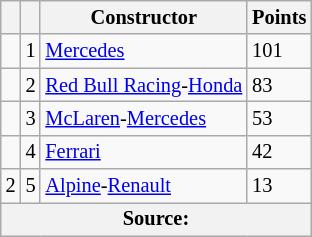<table class="wikitable" style="font-size: 85%;">
<tr>
<th scope="col"></th>
<th scope="col"></th>
<th scope="col">Constructor</th>
<th scope="col">Points</th>
</tr>
<tr>
<td align="left"></td>
<td align="center">1</td>
<td> <a href='#'>Mercedes</a></td>
<td align="left">101</td>
</tr>
<tr>
<td align="left"></td>
<td align="center">2</td>
<td> <a href='#'>Red Bull Racing</a>-<a href='#'>Honda</a></td>
<td align="left">83</td>
</tr>
<tr>
<td align="left"></td>
<td align="center">3</td>
<td> <a href='#'>McLaren</a>-<a href='#'>Mercedes</a></td>
<td align="left">53</td>
</tr>
<tr>
<td align="left"></td>
<td align="center">4</td>
<td> <a href='#'>Ferrari</a></td>
<td align="left">42</td>
</tr>
<tr>
<td align="left"> 2</td>
<td align="center">5</td>
<td> <a href='#'>Alpine</a>-<a href='#'>Renault</a></td>
<td align="left">13</td>
</tr>
<tr>
<th colspan=4>Source:</th>
</tr>
</table>
